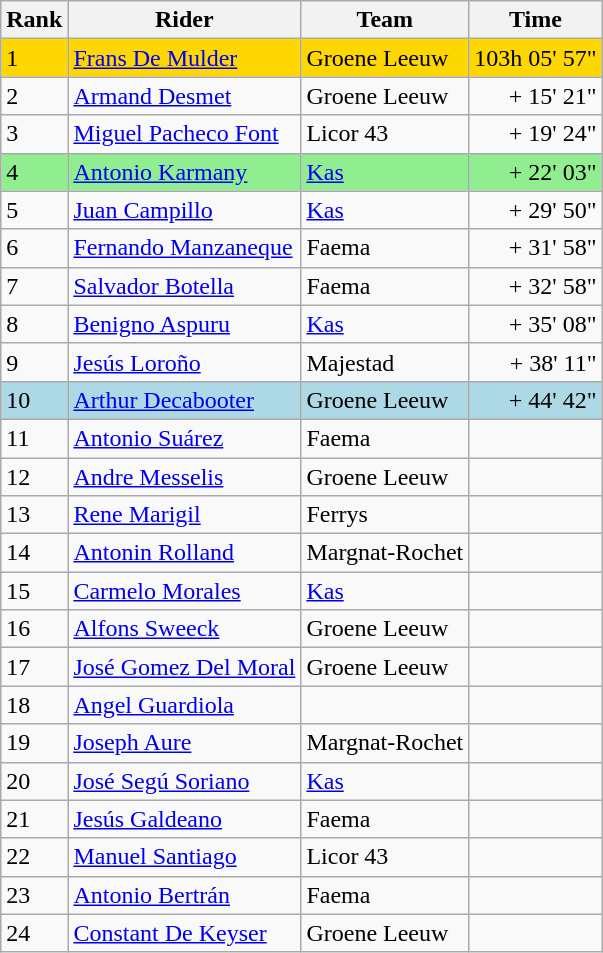<table class="wikitable">
<tr>
<th>Rank</th>
<th>Rider</th>
<th>Team</th>
<th>Time</th>
</tr>
<tr bgcolor=gold>
<td>1</td>
<td>	<a href='#'>Frans De Mulder</a></td>
<td>Groene Leeuw</td>
<td align="right">103h 05' 57"</td>
</tr>
<tr>
<td>2</td>
<td>	<a href='#'>Armand Desmet</a></td>
<td>Groene Leeuw</td>
<td align="right">+ 15' 21"</td>
</tr>
<tr>
<td>3</td>
<td>  	<a href='#'>Miguel Pacheco Font</a></td>
<td>Licor 43</td>
<td align="right">+ 19' 24"</td>
</tr>
<tr bgcolor=lightgreen>
<td>4</td>
<td>  	<a href='#'>Antonio Karmany</a></td>
<td><a href='#'>Kas</a></td>
<td align="right">+ 22' 03"</td>
</tr>
<tr>
<td>5</td>
<td>  	<a href='#'>Juan Campillo</a></td>
<td><a href='#'>Kas</a></td>
<td align="right">+ 29' 50"</td>
</tr>
<tr>
<td>6</td>
<td>  	<a href='#'>Fernando Manzaneque</a></td>
<td>Faema</td>
<td align="right">+ 31' 58"</td>
</tr>
<tr>
<td>7</td>
<td>  	<a href='#'>Salvador Botella</a></td>
<td>Faema</td>
<td align="right">+ 32' 58"</td>
</tr>
<tr>
<td>8</td>
<td>  	<a href='#'>Benigno Aspuru</a></td>
<td><a href='#'>Kas</a></td>
<td align="right">+ 35' 08"</td>
</tr>
<tr>
<td>9</td>
<td>  	<a href='#'>Jesús Loroño</a></td>
<td>Majestad</td>
<td align="right">+ 38' 11"</td>
</tr>
<tr bgcolor=lightblue>
<td>10</td>
<td>	<a href='#'>Arthur Decabooter</a></td>
<td>Groene Leeuw</td>
<td align="right">+ 44' 42"</td>
</tr>
<tr>
<td>11</td>
<td>  	<a href='#'>Antonio Suárez</a></td>
<td>Faema</td>
<td align="right"></td>
</tr>
<tr>
<td>12</td>
<td>	<a href='#'>Andre Messelis</a></td>
<td>Groene Leeuw</td>
<td align="right"></td>
</tr>
<tr>
<td>13</td>
<td>  	<a href='#'>Rene Marigil</a></td>
<td>Ferrys</td>
<td align="right"></td>
</tr>
<tr>
<td>14</td>
<td>	<a href='#'>Antonin Rolland</a></td>
<td>Margnat-Rochet</td>
<td align="right"></td>
</tr>
<tr>
<td>15</td>
<td>  	<a href='#'>Carmelo Morales</a></td>
<td><a href='#'>Kas</a></td>
<td align="right"></td>
</tr>
<tr>
<td>16</td>
<td>	<a href='#'>Alfons Sweeck</a></td>
<td>Groene Leeuw</td>
<td align="right"></td>
</tr>
<tr>
<td>17</td>
<td>  	<a href='#'>José Gomez Del Moral</a></td>
<td>Groene Leeuw</td>
<td align="right"></td>
</tr>
<tr>
<td>18</td>
<td>  	<a href='#'>Angel Guardiola</a></td>
<td align="right"></td>
</tr>
<tr>
<td>19</td>
<td>	<a href='#'>Joseph Aure</a></td>
<td>Margnat-Rochet</td>
<td align="right"></td>
</tr>
<tr>
<td>20</td>
<td>  	<a href='#'>José Segú Soriano</a></td>
<td><a href='#'>Kas</a></td>
<td align="right"></td>
</tr>
<tr>
<td>21</td>
<td>  	<a href='#'>Jesús Galdeano</a></td>
<td>Faema</td>
<td align="right"></td>
</tr>
<tr>
<td>22</td>
<td>  	<a href='#'>Manuel Santiago</a></td>
<td>Licor 43</td>
<td align="right"></td>
</tr>
<tr>
<td>23</td>
<td>  	<a href='#'>Antonio Bertrán</a></td>
<td>Faema</td>
<td align="right"></td>
</tr>
<tr>
<td>24</td>
<td>	<a href='#'>Constant De Keyser</a></td>
<td>Groene Leeuw</td>
<td align="right"></td>
</tr>
</table>
